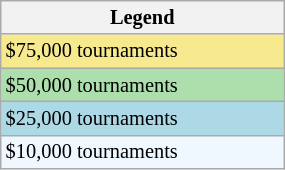<table class="wikitable" style="font-size:85%; width:15%;">
<tr>
<th>Legend</th>
</tr>
<tr style="background:#f7e98e;">
<td>$75,000 tournaments</td>
</tr>
<tr style="background:#addfad;">
<td>$50,000 tournaments</td>
</tr>
<tr style="background:lightblue;">
<td>$25,000 tournaments</td>
</tr>
<tr style="background:#f0f8ff;">
<td>$10,000 tournaments</td>
</tr>
</table>
